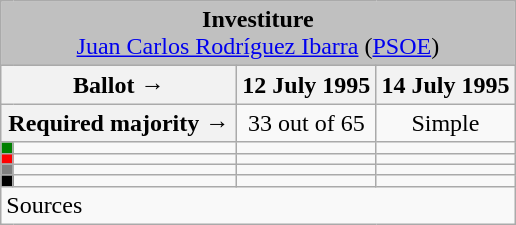<table class="wikitable" style="text-align:center;">
<tr>
<td colspan="4" align="center" bgcolor="#C0C0C0"><strong>Investiture</strong><br><a href='#'>Juan Carlos Rodríguez Ibarra</a> (<a href='#'>PSOE</a>)</td>
</tr>
<tr>
<th colspan="2" width="150px">Ballot →</th>
<th>12 July 1995</th>
<th>14 July 1995</th>
</tr>
<tr>
<th colspan="2">Required majority →</th>
<td>33 out of 65 </td>
<td>Simple </td>
</tr>
<tr>
<th width="1px" style="background:green;"></th>
<td align="left"></td>
<td></td>
<td></td>
</tr>
<tr>
<th style="color:inherit;background:red;"></th>
<td align="left"></td>
<td></td>
<td></td>
</tr>
<tr>
<th style="color:inherit;background:gray;"></th>
<td align="left"></td>
<td></td>
<td></td>
</tr>
<tr>
<th style="color:inherit;background:black;"></th>
<td align="left"></td>
<td></td>
<td></td>
</tr>
<tr>
<td align="left" colspan="4">Sources</td>
</tr>
</table>
